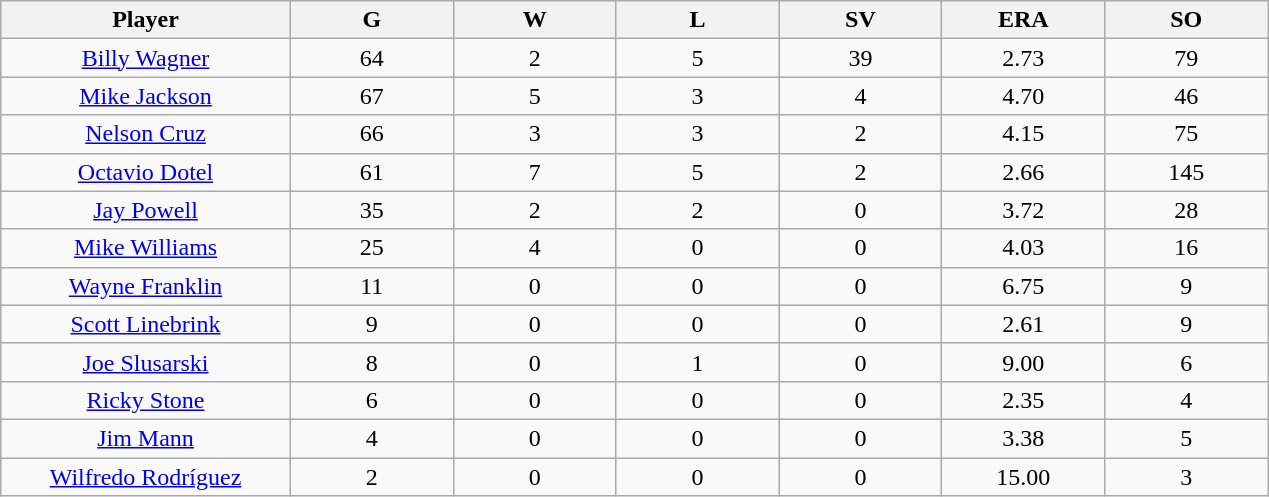<table class="wikitable sortable">
<tr>
<th bgcolor="#DDDDFF" width="16%">Player</th>
<th bgcolor="#DDDDFF" width="9%">G</th>
<th bgcolor="#DDDDFF" width="9%">W</th>
<th bgcolor="#DDDDFF" width="9%">L</th>
<th bgcolor="#DDDDFF" width="9%">SV</th>
<th bgcolor="#DDDDFF" width="9%">ERA</th>
<th bgcolor="#DDDDFF" width="9%">SO</th>
</tr>
<tr align="center">
<td><a href='#'>Billy Wagner</a></td>
<td>64</td>
<td>2</td>
<td>5</td>
<td>39</td>
<td>2.73</td>
<td>79</td>
</tr>
<tr align=center>
<td><a href='#'>Mike Jackson</a></td>
<td>67</td>
<td>5</td>
<td>3</td>
<td>4</td>
<td>4.70</td>
<td>46</td>
</tr>
<tr align="center">
<td><a href='#'>Nelson Cruz</a></td>
<td>66</td>
<td>3</td>
<td>3</td>
<td>2</td>
<td>4.15</td>
<td>75</td>
</tr>
<tr align="center">
<td><a href='#'>Octavio Dotel</a></td>
<td>61</td>
<td>7</td>
<td>5</td>
<td>2</td>
<td>2.66</td>
<td>145</td>
</tr>
<tr align="center">
<td><a href='#'>Jay Powell</a></td>
<td>35</td>
<td>2</td>
<td>2</td>
<td>0</td>
<td>3.72</td>
<td>28</td>
</tr>
<tr align="center">
<td><a href='#'>Mike Williams</a></td>
<td>25</td>
<td>4</td>
<td>0</td>
<td>0</td>
<td>4.03</td>
<td>16</td>
</tr>
<tr align="center">
<td><a href='#'>Wayne Franklin</a></td>
<td>11</td>
<td>0</td>
<td>0</td>
<td>0</td>
<td>6.75</td>
<td>9</td>
</tr>
<tr align="center">
<td><a href='#'>Scott Linebrink</a></td>
<td>9</td>
<td>0</td>
<td>0</td>
<td>0</td>
<td>2.61</td>
<td>9</td>
</tr>
<tr align="center">
<td><a href='#'>Joe Slusarski</a></td>
<td>8</td>
<td>0</td>
<td>1</td>
<td>0</td>
<td>9.00</td>
<td>6</td>
</tr>
<tr align="center">
<td><a href='#'>Ricky Stone</a></td>
<td>6</td>
<td>0</td>
<td>0</td>
<td>0</td>
<td>2.35</td>
<td>4</td>
</tr>
<tr align="center">
<td><a href='#'>Jim Mann</a></td>
<td>4</td>
<td>0</td>
<td>0</td>
<td>0</td>
<td>3.38</td>
<td>5</td>
</tr>
<tr align="center">
<td><a href='#'>Wilfredo Rodríguez</a></td>
<td>2</td>
<td>0</td>
<td>0</td>
<td>0</td>
<td>15.00</td>
<td>3</td>
</tr>
</table>
